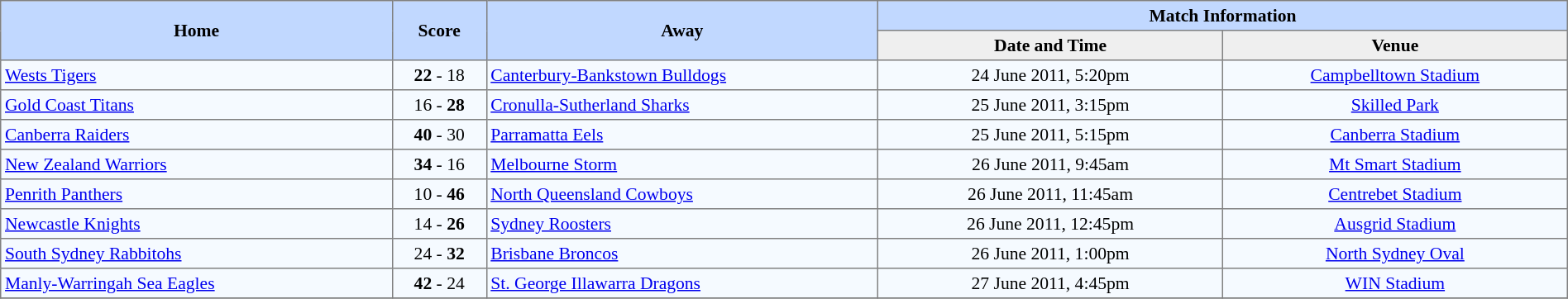<table border=1 style="border-collapse:collapse; font-size:90%; text-align:center;" cellpadding=3 cellspacing=0 width=100%>
<tr bgcolor=#C1D8FF>
<th rowspan=2 width=25%>Home</th>
<th rowspan=2 width=6%>Score</th>
<th rowspan=2 width=25%>Away</th>
<th colspan=6>Match Information</th>
</tr>
<tr bgcolor=#EFEFEF>
<th width=22%>Date and Time</th>
<th width=22%>Venue</th>
</tr>
<tr align=center bgcolor=#F5FAFF>
<td align=left> <a href='#'>Wests Tigers</a></td>
<td><strong>22</strong> - 18</td>
<td align=left> <a href='#'>Canterbury-Bankstown Bulldogs</a></td>
<td>24 June 2011, 5:20pm</td>
<td><a href='#'>Campbelltown Stadium</a></td>
</tr>
<tr align=center bgcolor=#F5FAFF>
<td align=left> <a href='#'>Gold Coast Titans</a></td>
<td>16 - <strong>28</strong></td>
<td align=left> <a href='#'>Cronulla-Sutherland Sharks</a></td>
<td>25 June 2011, 3:15pm</td>
<td><a href='#'>Skilled Park</a></td>
</tr>
<tr align=center bgcolor=#F5FAFF>
<td align=left> <a href='#'>Canberra Raiders</a></td>
<td><strong>40</strong> - 30</td>
<td align=left> <a href='#'>Parramatta Eels</a></td>
<td>25 June 2011, 5:15pm</td>
<td><a href='#'>Canberra Stadium</a></td>
</tr>
<tr align=center bgcolor=#F5FAFF>
<td align=left> <a href='#'>New Zealand Warriors</a></td>
<td><strong>34</strong> - 16</td>
<td align=left> <a href='#'>Melbourne Storm</a></td>
<td>26 June 2011, 9:45am</td>
<td><a href='#'>Mt Smart Stadium</a></td>
</tr>
<tr align=center bgcolor=#F5FAFF>
<td align=left> <a href='#'>Penrith Panthers</a></td>
<td>10 - <strong>46</strong></td>
<td align=left> <a href='#'>North Queensland Cowboys</a></td>
<td>26 June 2011, 11:45am</td>
<td><a href='#'>Centrebet Stadium</a></td>
</tr>
<tr align=center bgcolor=#F5FAFF>
<td align=left> <a href='#'>Newcastle Knights</a></td>
<td>14 - <strong>26</strong></td>
<td align=left> <a href='#'>Sydney Roosters</a></td>
<td>26 June 2011, 12:45pm</td>
<td><a href='#'>Ausgrid Stadium</a></td>
</tr>
<tr align=center bgcolor=#F5FAFF>
<td align=left> <a href='#'>South Sydney Rabbitohs</a></td>
<td>24 - <strong>32</strong></td>
<td align=left> <a href='#'>Brisbane Broncos</a></td>
<td>26 June 2011, 1:00pm</td>
<td><a href='#'>North Sydney Oval</a></td>
</tr>
<tr align=center bgcolor=#F5FAFF>
<td align=left> <a href='#'>Manly-Warringah Sea Eagles</a></td>
<td><strong>42</strong> - 24</td>
<td align=left> <a href='#'>St. George Illawarra Dragons</a></td>
<td>27 June 2011, 4:45pm</td>
<td><a href='#'>WIN Stadium</a></td>
</tr>
<tr>
</tr>
</table>
